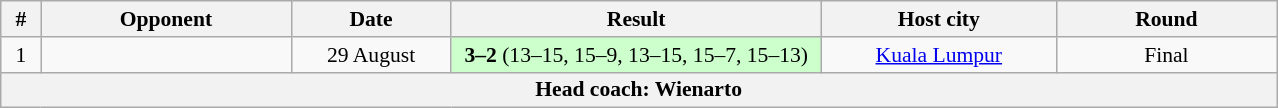<table class="wikitable" style="text-align: center;font-size:90%;">
<tr>
<th width=20>#</th>
<th width=160>Opponent</th>
<th width=100>Date</th>
<th width=240>Result</th>
<th width=150>Host city</th>
<th width=140>Round</th>
</tr>
<tr>
<td>1</td>
<td align=left></td>
<td>29 August</td>
<td bgcolor=ccffcc><strong>3–2</strong> (13–15, 15–9, 13–15, 15–7, 15–13)</td>
<td> <a href='#'>Kuala Lumpur</a></td>
<td>Final</td>
</tr>
<tr>
<th colspan=6>Head coach:  Wienarto</th>
</tr>
</table>
